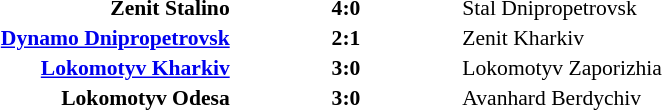<table width=100% cellspacing=1>
<tr>
<th width=20%></th>
<th width=12%></th>
<th width=20%></th>
<th></th>
</tr>
<tr style=font-size:90%>
<td align=right><strong>Zenit Stalino</strong></td>
<td align=center><strong>4:0</strong></td>
<td>Stal Dnipropetrovsk</td>
<td align=center></td>
</tr>
<tr style=font-size:90%>
<td align=right><strong><a href='#'>Dynamo Dnipropetrovsk</a></strong></td>
<td align=center><strong>2:1</strong></td>
<td>Zenit Kharkiv</td>
<td align=center></td>
</tr>
<tr style=font-size:90%>
<td align=right><strong><a href='#'>Lokomotyv Kharkiv</a></strong></td>
<td align=center><strong>3:0</strong></td>
<td>Lokomotyv Zaporizhia</td>
<td align=center></td>
</tr>
<tr style=font-size:90%>
<td align=right><strong>Lokomotyv Odesa</strong></td>
<td align=center><strong>3:0</strong></td>
<td>Avanhard Berdychiv</td>
<td align=center></td>
</tr>
</table>
